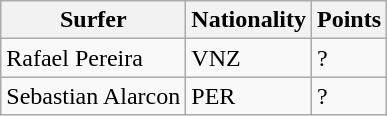<table class="wikitable">
<tr>
<th>Surfer</th>
<th>Nationality</th>
<th>Points</th>
</tr>
<tr>
<td>Rafael Pereira</td>
<td>VNZ</td>
<td>?</td>
</tr>
<tr>
<td>Sebastian Alarcon</td>
<td>PER</td>
<td>?</td>
</tr>
</table>
